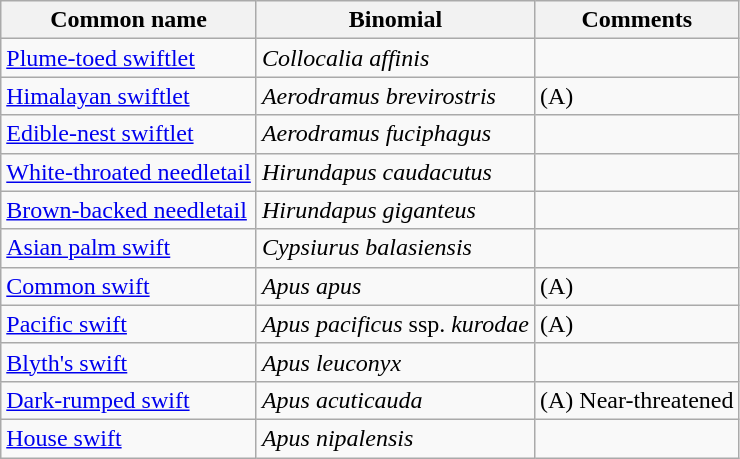<table class="wikitable">
<tr>
<th>Common name</th>
<th>Binomial</th>
<th>Comments</th>
</tr>
<tr>
<td><a href='#'>Plume-toed swiftlet</a></td>
<td><em>Collocalia affinis</em></td>
<td></td>
</tr>
<tr>
<td><a href='#'>Himalayan swiftlet</a></td>
<td><em>Aerodramus brevirostris</em></td>
<td>(A)</td>
</tr>
<tr>
<td><a href='#'>Edible-nest swiftlet</a></td>
<td><em>Aerodramus fuciphagus</em></td>
<td></td>
</tr>
<tr>
<td><a href='#'>White-throated needletail</a></td>
<td><em>Hirundapus caudacutus</em></td>
<td></td>
</tr>
<tr>
<td><a href='#'>Brown-backed needletail</a></td>
<td><em>Hirundapus giganteus</em></td>
<td></td>
</tr>
<tr>
<td><a href='#'>Asian palm swift</a></td>
<td><em>Cypsiurus balasiensis</em></td>
<td></td>
</tr>
<tr>
<td><a href='#'>Common swift</a></td>
<td><em>Apus apus</em></td>
<td>(A)</td>
</tr>
<tr>
<td><a href='#'>Pacific swift</a></td>
<td><em>Apus pacificus</em> ssp. <em>kurodae</em></td>
<td>(A)</td>
</tr>
<tr>
<td><a href='#'>Blyth's swift</a></td>
<td><em>Apus leuconyx</em></td>
<td></td>
</tr>
<tr>
<td><a href='#'>Dark-rumped swift</a></td>
<td><em>Apus acuticauda</em></td>
<td>(A) Near-threatened</td>
</tr>
<tr>
<td><a href='#'>House swift</a></td>
<td><em>Apus nipalensis</em></td>
<td></td>
</tr>
</table>
